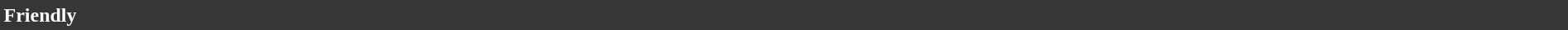<table style="width: 100%; background:#363636; color:white;">
<tr>
<td><strong>Friendly</strong></td>
</tr>
</table>
